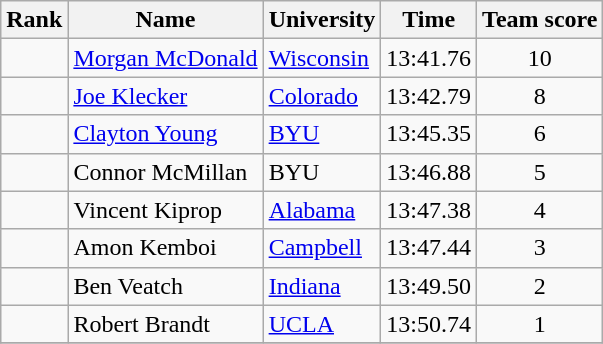<table class="wikitable sortable" style="text-align:center">
<tr>
<th>Rank</th>
<th>Name</th>
<th>University</th>
<th>Time</th>
<th>Team score</th>
</tr>
<tr>
<td></td>
<td align=left><a href='#'>Morgan McDonald</a> </td>
<td align=left><a href='#'>Wisconsin</a></td>
<td>13:41.76</td>
<td>10</td>
</tr>
<tr>
<td></td>
<td align=left><a href='#'>Joe Klecker</a></td>
<td align="left"><a href='#'>Colorado</a></td>
<td>13:42.79</td>
<td>8</td>
</tr>
<tr>
<td></td>
<td align=left><a href='#'>Clayton Young</a></td>
<td align="left"><a href='#'>BYU</a></td>
<td>13:45.35</td>
<td>6</td>
</tr>
<tr>
<td></td>
<td align=left>Connor McMillan</td>
<td align=left>BYU</td>
<td>13:46.88</td>
<td>5</td>
</tr>
<tr>
<td></td>
<td align=left>Vincent Kiprop </td>
<td align="left"><a href='#'>Alabama</a></td>
<td>13:47.38</td>
<td>4</td>
</tr>
<tr>
<td></td>
<td align=left>Amon Kemboi </td>
<td align=left><a href='#'>Campbell</a></td>
<td>13:47.44</td>
<td>3</td>
</tr>
<tr>
<td></td>
<td align=left>Ben Veatch</td>
<td align=left><a href='#'>Indiana</a></td>
<td>13:49.50</td>
<td>2</td>
</tr>
<tr>
<td></td>
<td align=left>Robert Brandt</td>
<td align=left><a href='#'>UCLA</a></td>
<td>13:50.74</td>
<td>1</td>
</tr>
<tr>
</tr>
</table>
